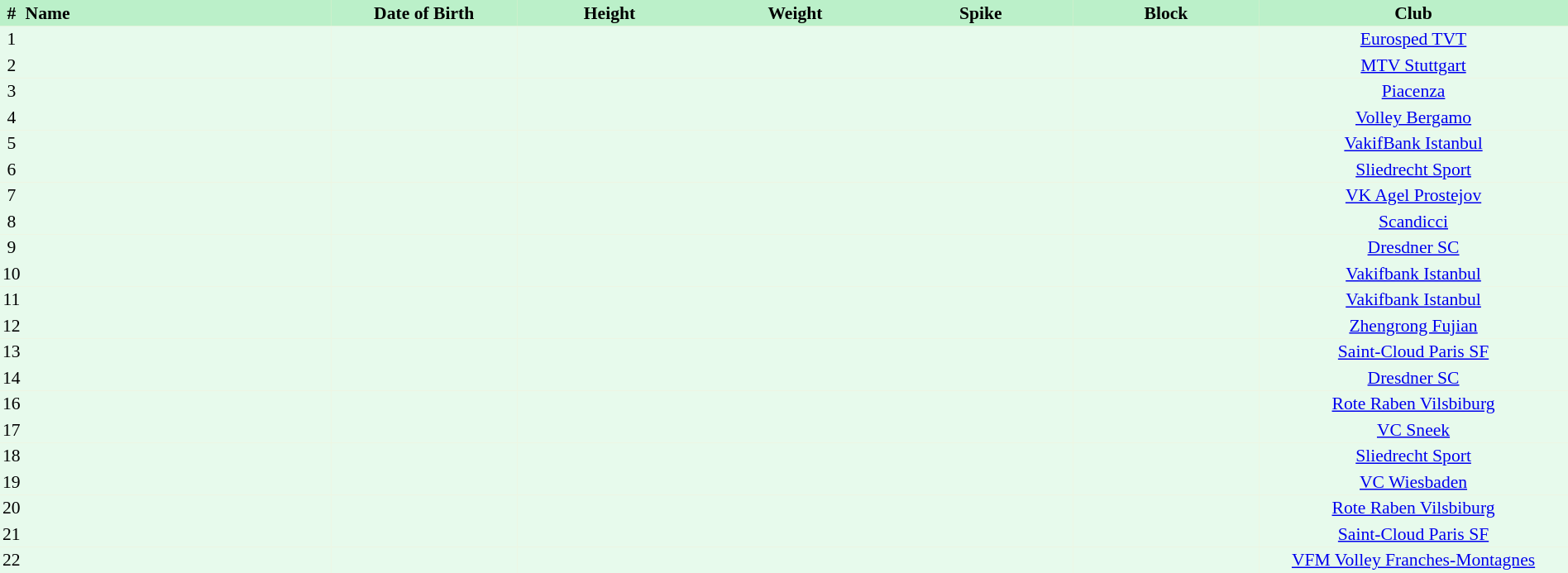<table border=0 cellpadding=2 cellspacing=0  |- bgcolor=#FFECCE style="text-align:center; font-size:90%; width:100%">
<tr bgcolor=#BBF0C9>
<th>#</th>
<th align=left width=20%>Name</th>
<th width=12%>Date of Birth</th>
<th width=12%>Height</th>
<th width=12%>Weight</th>
<th width=12%>Spike</th>
<th width=12%>Block</th>
<th width=20%>Club</th>
</tr>
<tr bgcolor=#E7FAEC>
<td>1</td>
<td align=left></td>
<td align=right></td>
<td></td>
<td></td>
<td></td>
<td></td>
<td><a href='#'>Eurosped TVT</a></td>
</tr>
<tr bgcolor=#E7FAEC>
<td>2</td>
<td align=left></td>
<td align=right></td>
<td></td>
<td></td>
<td></td>
<td></td>
<td><a href='#'>MTV Stuttgart</a></td>
</tr>
<tr bgcolor=#E7FAEC>
<td>3</td>
<td align=left></td>
<td align=right></td>
<td></td>
<td></td>
<td></td>
<td></td>
<td><a href='#'>Piacenza</a></td>
</tr>
<tr bgcolor=#E7FAEC>
<td>4</td>
<td align=left></td>
<td align=right></td>
<td></td>
<td></td>
<td></td>
<td></td>
<td><a href='#'>Volley Bergamo</a></td>
</tr>
<tr bgcolor=#E7FAEC>
<td>5</td>
<td align=left></td>
<td align=right></td>
<td></td>
<td></td>
<td></td>
<td></td>
<td><a href='#'>VakifBank Istanbul</a></td>
</tr>
<tr bgcolor=#E7FAEC>
<td>6</td>
<td align=left></td>
<td align=right></td>
<td></td>
<td></td>
<td></td>
<td></td>
<td><a href='#'>Sliedrecht Sport</a></td>
</tr>
<tr bgcolor=#E7FAEC>
<td>7</td>
<td align=left></td>
<td align=right></td>
<td></td>
<td></td>
<td></td>
<td></td>
<td><a href='#'>VK Agel Prostejov</a></td>
</tr>
<tr bgcolor=#E7FAEC>
<td>8</td>
<td align=left></td>
<td align=right></td>
<td></td>
<td></td>
<td></td>
<td></td>
<td><a href='#'>Scandicci</a></td>
</tr>
<tr bgcolor=#E7FAEC>
<td>9</td>
<td align=left></td>
<td align=right></td>
<td></td>
<td></td>
<td></td>
<td></td>
<td><a href='#'>Dresdner SC</a></td>
</tr>
<tr bgcolor=#E7FAEC>
<td>10</td>
<td align=left></td>
<td align=right></td>
<td></td>
<td></td>
<td></td>
<td></td>
<td><a href='#'>Vakifbank Istanbul</a></td>
</tr>
<tr bgcolor=#E7FAEC>
<td>11</td>
<td align=left></td>
<td align=right></td>
<td></td>
<td></td>
<td></td>
<td></td>
<td><a href='#'>Vakifbank Istanbul</a></td>
</tr>
<tr bgcolor=#E7FAEC>
<td>12</td>
<td align=left></td>
<td align=right></td>
<td></td>
<td></td>
<td></td>
<td></td>
<td><a href='#'>Zhengrong Fujian</a></td>
</tr>
<tr bgcolor=#E7FAEC>
<td>13</td>
<td align=left></td>
<td align=right></td>
<td></td>
<td></td>
<td></td>
<td></td>
<td><a href='#'>Saint-Cloud Paris SF</a></td>
</tr>
<tr bgcolor=#E7FAEC>
<td>14</td>
<td align=left></td>
<td align=right></td>
<td></td>
<td></td>
<td></td>
<td></td>
<td><a href='#'>Dresdner SC</a></td>
</tr>
<tr bgcolor=#E7FAEC>
<td>16</td>
<td align=left></td>
<td align=right></td>
<td></td>
<td></td>
<td></td>
<td></td>
<td><a href='#'>Rote Raben Vilsbiburg</a></td>
</tr>
<tr bgcolor=#E7FAEC>
<td>17</td>
<td align=left></td>
<td align=right></td>
<td></td>
<td></td>
<td></td>
<td></td>
<td><a href='#'>VC Sneek</a></td>
</tr>
<tr bgcolor=#E7FAEC>
<td>18</td>
<td align=left></td>
<td align=right></td>
<td></td>
<td></td>
<td></td>
<td></td>
<td><a href='#'>Sliedrecht Sport</a></td>
</tr>
<tr bgcolor=#E7FAEC>
<td>19</td>
<td align=left></td>
<td align=right></td>
<td></td>
<td></td>
<td></td>
<td></td>
<td><a href='#'>VC Wiesbaden</a></td>
</tr>
<tr bgcolor=#E7FAEC>
<td>20</td>
<td align=left></td>
<td align=right></td>
<td></td>
<td></td>
<td></td>
<td></td>
<td><a href='#'>Rote Raben Vilsbiburg</a></td>
</tr>
<tr bgcolor=#E7FAEC>
<td>21</td>
<td align=left></td>
<td align=right></td>
<td></td>
<td></td>
<td></td>
<td></td>
<td><a href='#'>Saint-Cloud Paris SF</a></td>
</tr>
<tr bgcolor=#E7FAEC>
<td>22</td>
<td align=left></td>
<td align=right></td>
<td></td>
<td></td>
<td></td>
<td></td>
<td><a href='#'>VFM Volley Franches-Montagnes</a></td>
</tr>
</table>
